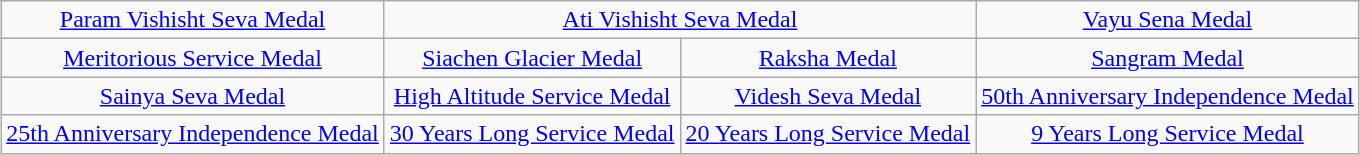<table class="wikitable" style="margin:1em auto; text-align:center;">
<tr>
<td colspan="1"><a href='#'>Param Vishisht Seva Medal</a></td>
<td colspan="2"><a href='#'>Ati Vishisht Seva Medal</a></td>
<td colspan="1"><a href='#'>Vayu Sena Medal</a></td>
</tr>
<tr>
<td><a href='#'>Meritorious Service Medal</a></td>
<td><a href='#'>Siachen Glacier Medal</a></td>
<td><a href='#'>Raksha Medal</a></td>
<td><a href='#'>Sangram Medal</a></td>
</tr>
<tr>
<td><a href='#'>Sainya Seva Medal</a></td>
<td><a href='#'>High Altitude Service Medal</a></td>
<td><a href='#'>Videsh Seva Medal</a></td>
<td><a href='#'>50th Anniversary Independence Medal</a></td>
</tr>
<tr>
<td><a href='#'>25th Anniversary Independence Medal</a></td>
<td><a href='#'>30 Years Long Service Medal</a></td>
<td><a href='#'>20 Years Long Service Medal</a></td>
<td><a href='#'>9 Years Long Service Medal</a></td>
</tr>
</table>
